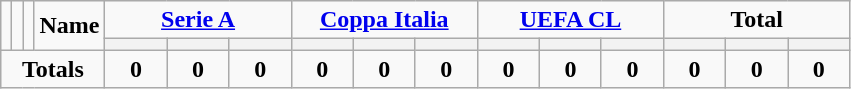<table class="wikitable" style="text-align:center">
<tr>
<td rowspan="2" !width=15><strong></strong></td>
<td rowspan="2" !width=15><strong></strong></td>
<td rowspan="2" !width=15><strong></strong></td>
<td rowspan="2" !width=120><strong>Name</strong></td>
<td colspan="3"><strong><a href='#'>Serie A</a></strong></td>
<td colspan="3"><strong><a href='#'>Coppa Italia</a></strong></td>
<td colspan="3"><strong><a href='#'>UEFA CL</a></strong></td>
<td colspan="3"><strong>Total</strong></td>
</tr>
<tr>
<th width=34; background:#fe9;"></th>
<th width=34; background:#fe9;"></th>
<th width=34; background:#ff8888;"></th>
<th width=34; background:#fe9;"></th>
<th width=34; background:#fe9;"></th>
<th width=34; background:#ff8888;"></th>
<th width=34; background:#fe9;"></th>
<th width=34; background:#fe9;"></th>
<th width=34; background:#ff8888;"></th>
<th width=34; background:#fe9;"></th>
<th width=34; background:#fe9;"></th>
<th width=34; background:#ff8888;"></th>
</tr>
<tr>
<td colspan=4><strong>Totals</strong></td>
<td><strong>0</strong></td>
<td><strong>0</strong></td>
<td><strong>0</strong></td>
<td><strong>0</strong></td>
<td><strong>0</strong></td>
<td><strong>0</strong></td>
<td><strong>0</strong></td>
<td><strong>0</strong></td>
<td><strong>0</strong></td>
<td><strong>0</strong></td>
<td><strong>0</strong></td>
<td><strong>0</strong></td>
</tr>
</table>
